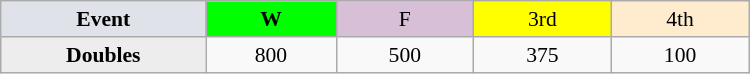<table class=wikitable style=font-size:90%;text-align:center>
<tr>
<td style="width:130px; background:#dfe2e9;"><strong>Event</strong></td>
<td style="width:80px; background:lime;"><strong>W</strong></td>
<td style="width:85px; background:thistle;">F</td>
<td style="width:85px; background:#ff0;">3rd</td>
<td style="width:85px; background:#ffebcd;">4th</td>
</tr>
<tr>
<th style="background:#ededed;">Doubles</th>
<td>800</td>
<td>500</td>
<td>375</td>
<td>100</td>
</tr>
</table>
